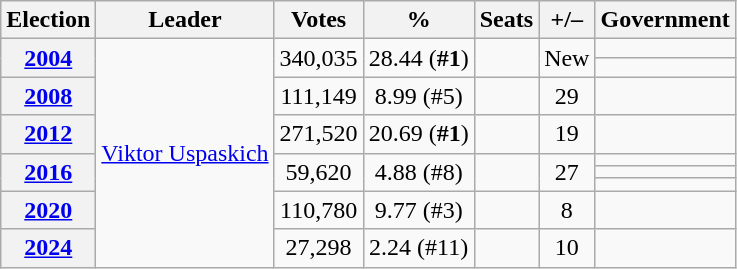<table class=wikitable style="text-align: center;">
<tr>
<th>Election</th>
<th>Leader</th>
<th>Votes</th>
<th>%</th>
<th>Seats</th>
<th>+/–</th>
<th>Government</th>
</tr>
<tr>
<th rowspan="2"><a href='#'>2004</a></th>
<td rowspan="9"><a href='#'>Viktor Uspaskich</a></td>
<td rowspan="2">340,035</td>
<td rowspan="2">28.44 (<strong>#1</strong>)</td>
<td rowspan="2"></td>
<td rowspan="2">New</td>
<td></td>
</tr>
<tr>
<td></td>
</tr>
<tr>
<th><a href='#'>2008</a></th>
<td>111,149</td>
<td>8.99 (#5)</td>
<td></td>
<td> 29</td>
<td></td>
</tr>
<tr>
<th><a href='#'>2012</a></th>
<td>271,520</td>
<td>20.69 (<strong>#1</strong>)</td>
<td></td>
<td> 19</td>
<td></td>
</tr>
<tr>
<th rowspan="3"><a href='#'>2016</a></th>
<td rowspan="3">59,620</td>
<td rowspan="3">4.88 (#8)</td>
<td rowspan="3"></td>
<td rowspan="3"> 27</td>
<td></td>
</tr>
<tr>
<td></td>
</tr>
<tr>
<td></td>
</tr>
<tr>
<th><a href='#'>2020</a></th>
<td>110,780</td>
<td>9.77 (#3)</td>
<td></td>
<td> 8</td>
<td></td>
</tr>
<tr>
<th><a href='#'>2024</a></th>
<td>27,298</td>
<td>2.24 (#11)</td>
<td></td>
<td> 10</td>
<td></td>
</tr>
</table>
